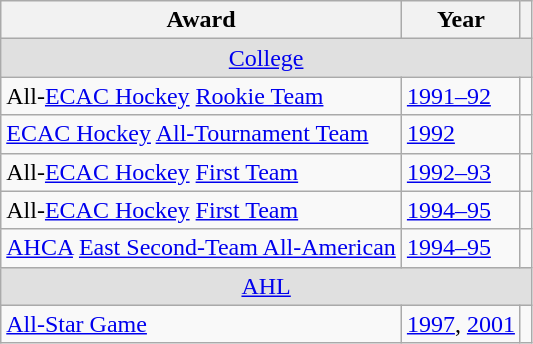<table class="wikitable">
<tr>
<th>Award</th>
<th>Year</th>
<th></th>
</tr>
<tr ALIGN="center" bgcolor="#e0e0e0">
<td colspan="3"><a href='#'>College</a></td>
</tr>
<tr>
<td>All-<a href='#'>ECAC Hockey</a> <a href='#'>Rookie Team</a></td>
<td><a href='#'>1991–92</a></td>
<td></td>
</tr>
<tr>
<td><a href='#'>ECAC Hockey</a> <a href='#'>All-Tournament Team</a></td>
<td><a href='#'>1992</a></td>
<td></td>
</tr>
<tr>
<td>All-<a href='#'>ECAC Hockey</a> <a href='#'>First Team</a></td>
<td><a href='#'>1992–93</a></td>
<td></td>
</tr>
<tr>
<td>All-<a href='#'>ECAC Hockey</a> <a href='#'>First Team</a></td>
<td><a href='#'>1994–95</a></td>
<td></td>
</tr>
<tr>
<td><a href='#'>AHCA</a> <a href='#'>East Second-Team All-American</a></td>
<td><a href='#'>1994–95</a></td>
<td></td>
</tr>
<tr ALIGN="center" bgcolor="#e0e0e0">
<td colspan="3"><a href='#'>AHL</a></td>
</tr>
<tr>
<td><a href='#'>All-Star Game</a></td>
<td><a href='#'>1997</a>, <a href='#'>2001</a></td>
<td></td>
</tr>
</table>
